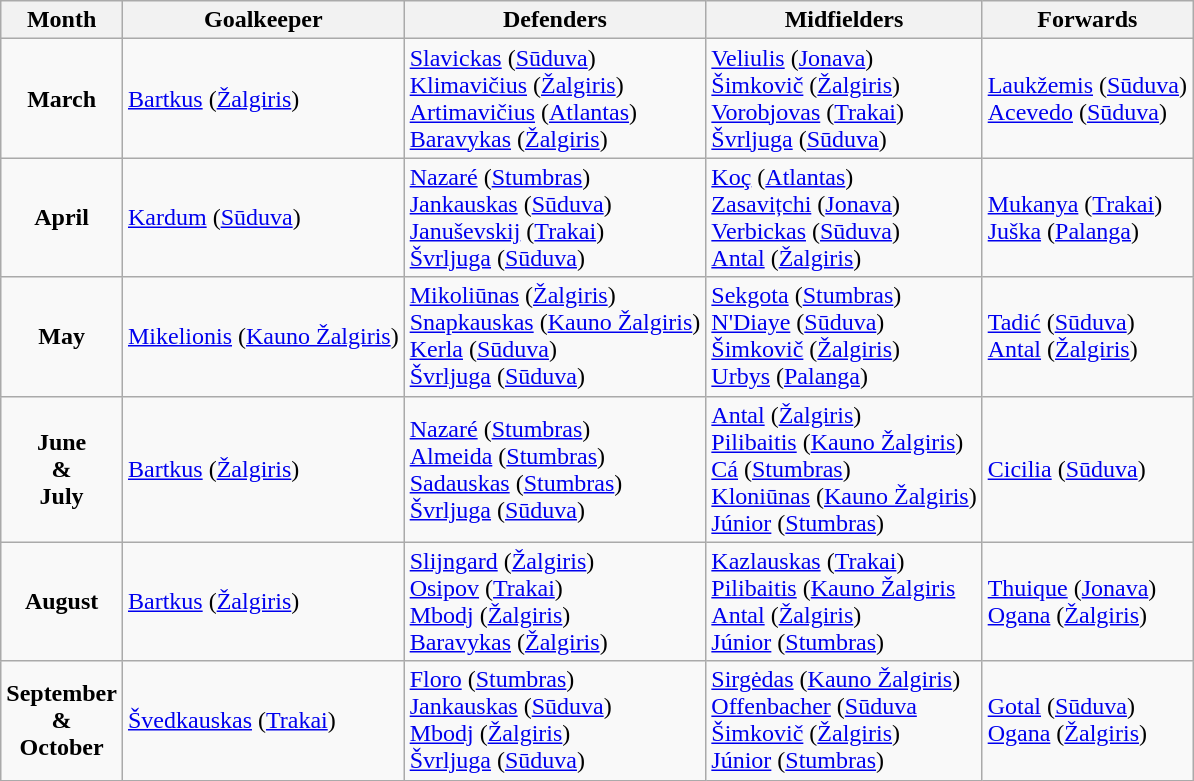<table class="wikitable">
<tr>
<th>Month</th>
<th>Goalkeeper</th>
<th>Defenders</th>
<th>Midfielders</th>
<th>Forwards</th>
</tr>
<tr>
<td style="text-align: center;"><strong>March</strong><br></td>
<td> <a href='#'>Bartkus</a> (<a href='#'>Žalgiris</a>)</td>
<td> <a href='#'>Slavickas</a> (<a href='#'>Sūduva</a>)<br> <a href='#'>Klimavičius</a> (<a href='#'>Žalgiris</a>)<br> <a href='#'>Artimavičius</a> (<a href='#'>Atlantas</a>)<br> <a href='#'>Baravykas</a> (<a href='#'>Žalgiris</a>)</td>
<td> <a href='#'>Veliulis</a> (<a href='#'>Jonava</a>)<br> <a href='#'>Šimkovič</a> (<a href='#'>Žalgiris</a>)<br> <a href='#'>Vorobjovas</a> (<a href='#'>Trakai</a>)<br> <a href='#'>Švrljuga</a> (<a href='#'>Sūduva</a>)</td>
<td> <a href='#'>Laukžemis</a> (<a href='#'>Sūduva</a>)<br> <a href='#'>Acevedo</a> (<a href='#'>Sūduva</a>)</td>
</tr>
<tr>
<td style="text-align: center;"><strong>April</strong><br></td>
<td> <a href='#'>Kardum</a> (<a href='#'>Sūduva</a>)</td>
<td> <a href='#'>Nazaré</a> (<a href='#'>Stumbras</a>)<br> <a href='#'>Jankauskas</a> (<a href='#'>Sūduva</a>)<br> <a href='#'>Januševskij</a> (<a href='#'>Trakai</a>)<br> <a href='#'>Švrljuga</a> (<a href='#'>Sūduva</a>)</td>
<td> <a href='#'>Koç</a> (<a href='#'>Atlantas</a>)<br> <a href='#'>Zasavițchi</a> (<a href='#'>Jonava</a>)<br> <a href='#'>Verbickas</a> (<a href='#'>Sūduva</a>)<br> <a href='#'>Antal</a> (<a href='#'>Žalgiris</a>)</td>
<td> <a href='#'>Mukanya</a> (<a href='#'>Trakai</a>)<br> <a href='#'>Juška</a> (<a href='#'>Palanga</a>)</td>
</tr>
<tr>
<td style="text-align: center;"><strong>May</strong><br></td>
<td> <a href='#'>Mikelionis</a> (<a href='#'>Kauno Žalgiris</a>)</td>
<td> <a href='#'>Mikoliūnas</a> (<a href='#'>Žalgiris</a>)<br> <a href='#'>Snapkauskas</a> (<a href='#'>Kauno Žalgiris</a>)<br> <a href='#'>Kerla</a> (<a href='#'>Sūduva</a>)<br> <a href='#'>Švrljuga</a> (<a href='#'>Sūduva</a>)</td>
<td> <a href='#'>Sekgota</a> (<a href='#'>Stumbras</a>)<br> <a href='#'>N'Diaye</a> (<a href='#'>Sūduva</a>)<br> <a href='#'>Šimkovič</a> (<a href='#'>Žalgiris</a>)<br> <a href='#'>Urbys</a> (<a href='#'>Palanga</a>)</td>
<td> <a href='#'>Tadić</a> (<a href='#'>Sūduva</a>)<br> <a href='#'>Antal</a> (<a href='#'>Žalgiris</a>)</td>
</tr>
<tr>
<td style="text-align: center;"><strong>June</strong><br><strong>&</strong><br><strong>July</strong><br></td>
<td> <a href='#'>Bartkus</a> (<a href='#'>Žalgiris</a>)</td>
<td> <a href='#'>Nazaré</a> (<a href='#'>Stumbras</a>)<br> <a href='#'>Almeida</a> (<a href='#'>Stumbras</a>)<br> <a href='#'>Sadauskas</a> (<a href='#'>Stumbras</a>)<br> <a href='#'>Švrljuga</a> (<a href='#'>Sūduva</a>)</td>
<td> <a href='#'>Antal</a> (<a href='#'>Žalgiris</a>)<br> <a href='#'>Pilibaitis</a> (<a href='#'>Kauno Žalgiris</a>)<br> <a href='#'>Cá</a> (<a href='#'>Stumbras</a>)<br> <a href='#'>Kloniūnas</a> (<a href='#'>Kauno Žalgiris</a>)<br> <a href='#'>Júnior</a> (<a href='#'>Stumbras</a>)</td>
<td> <a href='#'>Cicilia</a> (<a href='#'>Sūduva</a>)</td>
</tr>
<tr>
<td style="text-align: center;"><strong>August</strong><br></td>
<td> <a href='#'>Bartkus</a> (<a href='#'>Žalgiris</a>)</td>
<td> <a href='#'>Slijngard</a> (<a href='#'>Žalgiris</a>)<br> <a href='#'>Osipov</a> (<a href='#'>Trakai</a>)<br> <a href='#'>Mbodj</a> (<a href='#'>Žalgiris</a>)<br> <a href='#'>Baravykas</a> (<a href='#'>Žalgiris</a>)</td>
<td> <a href='#'>Kazlauskas</a> (<a href='#'>Trakai</a>)<br> <a href='#'>Pilibaitis</a> (<a href='#'>Kauno Žalgiris</a><br> <a href='#'>Antal</a> (<a href='#'>Žalgiris</a>)<br> <a href='#'>Júnior</a> (<a href='#'>Stumbras</a>)</td>
<td> <a href='#'>Thuique</a> (<a href='#'>Jonava</a>)<br> <a href='#'>Ogana</a> (<a href='#'>Žalgiris</a>)</td>
</tr>
<tr>
<td style="text-align: center;"><strong>September</strong><br><strong>&</strong><br><strong>October</strong><br></td>
<td> <a href='#'>Švedkauskas</a> (<a href='#'>Trakai</a>)</td>
<td> <a href='#'>Floro</a> (<a href='#'>Stumbras</a>)<br> <a href='#'>Jankauskas</a> (<a href='#'>Sūduva</a>)<br> <a href='#'>Mbodj</a> (<a href='#'>Žalgiris</a>)<br> <a href='#'>Švrljuga</a> (<a href='#'>Sūduva</a>)</td>
<td> <a href='#'>Sirgėdas</a> (<a href='#'>Kauno Žalgiris</a>)<br> <a href='#'>Offenbacher</a> (<a href='#'>Sūduva</a><br> <a href='#'>Šimkovič</a> (<a href='#'>Žalgiris</a>)<br> <a href='#'>Júnior</a> (<a href='#'>Stumbras</a>)</td>
<td> <a href='#'>Gotal</a> (<a href='#'>Sūduva</a>)<br> <a href='#'>Ogana</a> (<a href='#'>Žalgiris</a>)</td>
</tr>
</table>
